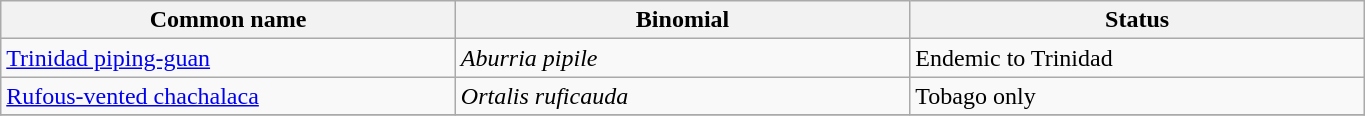<table width=72% class="wikitable">
<tr>
<th width=24%>Common name</th>
<th width=24%>Binomial</th>
<th width=24%>Status</th>
</tr>
<tr>
<td><a href='#'>Trinidad piping-guan</a></td>
<td><em>Aburria pipile</em></td>
<td>Endemic to Trinidad</td>
</tr>
<tr>
<td><a href='#'>Rufous-vented chachalaca</a></td>
<td><em>Ortalis ruficauda</em></td>
<td>Tobago only</td>
</tr>
<tr>
</tr>
</table>
